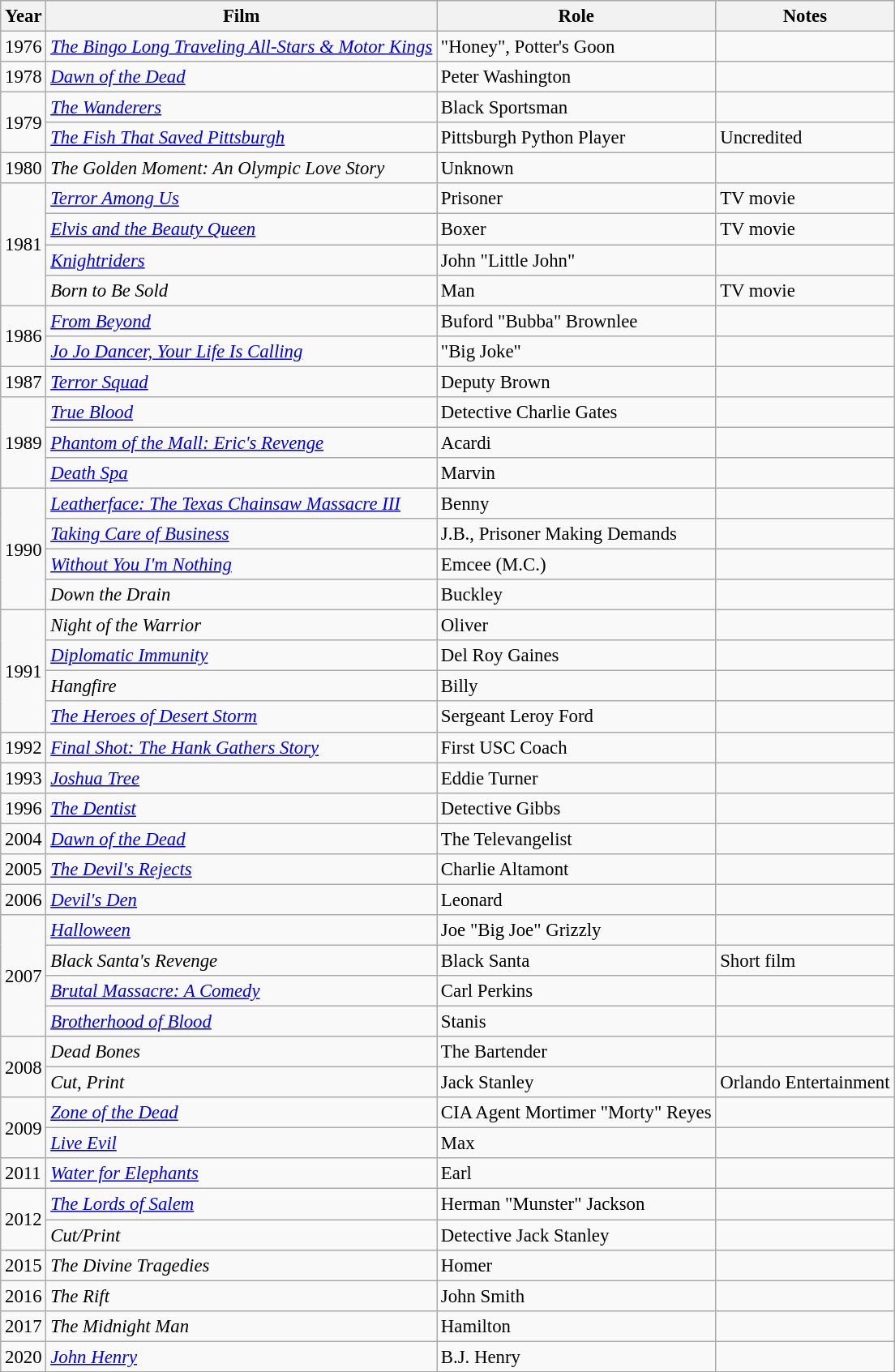<table class="wikitable" style="font-size: 95%;">
<tr>
<th>Year</th>
<th>Film</th>
<th>Role</th>
<th>Notes</th>
</tr>
<tr>
<td>1976</td>
<td><em><a href='#'>The Bingo Long Traveling All-Stars & Motor Kings</a></em></td>
<td>"Honey", Potter's Goon</td>
<td></td>
</tr>
<tr>
<td>1978</td>
<td><em><a href='#'>Dawn of the Dead</a></em></td>
<td>Peter Washington</td>
<td></td>
</tr>
<tr>
<td rowspan="2">1979</td>
<td><em><a href='#'>The Wanderers</a></em></td>
<td>Black Sportsman</td>
<td></td>
</tr>
<tr>
<td><em><a href='#'>The Fish That Saved Pittsburgh</a></em></td>
<td>Pittsburgh Python Player</td>
<td>Uncredited</td>
</tr>
<tr>
<td>1980</td>
<td><em>The Golden Moment: An Olympic Love Story</em></td>
<td>Unknown</td>
<td></td>
</tr>
<tr>
<td rowspan="4">1981</td>
<td><em><a href='#'>Terror Among Us</a></em></td>
<td>Prisoner</td>
<td>TV movie</td>
</tr>
<tr>
<td><em><a href='#'>Elvis and the Beauty Queen</a></em></td>
<td>Boxer</td>
<td>TV movie</td>
</tr>
<tr>
<td><em><a href='#'>Knightriders</a></em></td>
<td>John "Little John"</td>
<td></td>
</tr>
<tr>
<td><em>Born to Be Sold</em></td>
<td>Man</td>
<td>TV movie</td>
</tr>
<tr>
<td rowspan="2">1986</td>
<td><em><a href='#'>From Beyond</a></em></td>
<td>Buford "Bubba" Brownlee</td>
<td></td>
</tr>
<tr>
<td><em><a href='#'>Jo Jo Dancer, Your Life Is Calling</a></em></td>
<td>"Big Joke"</td>
<td></td>
</tr>
<tr>
<td>1987</td>
<td><em><a href='#'>Terror Squad</a></em></td>
<td>Deputy Brown</td>
<td></td>
</tr>
<tr>
<td rowspan="3">1989</td>
<td><em><a href='#'>True Blood</a></em></td>
<td>Detective Charlie Gates</td>
<td></td>
</tr>
<tr>
<td><em><a href='#'>Phantom of the Mall: Eric's Revenge</a></em></td>
<td>Acardi</td>
<td></td>
</tr>
<tr>
<td><em><a href='#'>Death Spa</a></em></td>
<td>Marvin</td>
<td></td>
</tr>
<tr>
<td rowspan="4">1990</td>
<td><em><a href='#'>Leatherface: The Texas Chainsaw Massacre III</a></em></td>
<td>Benny</td>
<td></td>
</tr>
<tr>
<td><em><a href='#'>Taking Care of Business</a></em></td>
<td>J.B., Prisoner Making Demands</td>
<td></td>
</tr>
<tr>
<td><em><a href='#'>Without You I'm Nothing</a></em></td>
<td>Emcee (M.C.)</td>
<td></td>
</tr>
<tr>
<td><em>Down the Drain</em></td>
<td>Buckley</td>
<td></td>
</tr>
<tr>
<td rowspan="4">1991</td>
<td><em>Night of the Warrior</em></td>
<td>Oliver</td>
<td></td>
</tr>
<tr>
<td><em><a href='#'>Diplomatic Immunity</a></em></td>
<td>Del Roy Gaines</td>
<td></td>
</tr>
<tr>
<td><em>Hangfire</em></td>
<td>Billy</td>
<td></td>
</tr>
<tr>
<td><em><a href='#'>The Heroes of Desert Storm</a></em></td>
<td>Sergeant Leroy Ford</td>
<td></td>
</tr>
<tr>
<td>1992</td>
<td><em><a href='#'>Final Shot: The Hank Gathers Story</a></em></td>
<td>First USC Coach</td>
<td></td>
</tr>
<tr>
<td>1993</td>
<td><em><a href='#'>Joshua Tree</a></em></td>
<td>Eddie Turner</td>
<td></td>
</tr>
<tr>
<td>1996</td>
<td><em><a href='#'>The Dentist</a></em></td>
<td>Detective Gibbs</td>
<td></td>
</tr>
<tr>
<td>2004</td>
<td><em><a href='#'>Dawn of the Dead</a></em></td>
<td>The Televangelist</td>
<td></td>
</tr>
<tr>
<td>2005</td>
<td><em><a href='#'>The Devil's Rejects</a></em></td>
<td>Charlie Altamont</td>
<td></td>
</tr>
<tr>
<td>2006</td>
<td><em><a href='#'>Devil's Den</a></em></td>
<td>Leonard</td>
<td></td>
</tr>
<tr>
<td rowspan="4">2007</td>
<td><em><a href='#'>Halloween</a></em></td>
<td>Joe "Big Joe" Grizzly</td>
<td></td>
</tr>
<tr>
<td><em>Black Santa's Revenge</em></td>
<td>Black Santa</td>
<td>Short film</td>
</tr>
<tr>
<td><em><a href='#'>Brutal Massacre: A Comedy</a></em></td>
<td>Carl Perkins</td>
<td></td>
</tr>
<tr>
<td><em><a href='#'>Brotherhood of Blood</a></em></td>
<td>Stanis</td>
<td></td>
</tr>
<tr>
<td rowspan="2">2008</td>
<td><em>Dead Bones</em></td>
<td>The Bartender</td>
<td></td>
</tr>
<tr>
<td><em>Cut, Print</em></td>
<td>Jack Stanley</td>
<td>Orlando Entertainment</td>
</tr>
<tr>
<td rowspan="2">2009</td>
<td><em><a href='#'>Zone of the Dead</a></em></td>
<td>CIA Agent Mortimer "Morty" Reyes</td>
<td></td>
</tr>
<tr>
<td><em><a href='#'>Live Evil</a></em></td>
<td>Max</td>
<td></td>
</tr>
<tr>
<td>2011</td>
<td><em><a href='#'>Water for Elephants</a></em></td>
<td>Earl</td>
<td></td>
</tr>
<tr>
<td rowspan="2">2012</td>
<td><em><a href='#'>The Lords of Salem</a></em></td>
<td>Herman "Munster" Jackson</td>
<td></td>
</tr>
<tr>
<td><em>Cut/Print</em></td>
<td>Detective Jack Stanley</td>
<td></td>
</tr>
<tr>
<td>2015</td>
<td><em>The Divine Tragedies</em></td>
<td>Homer</td>
<td></td>
</tr>
<tr>
<td>2016</td>
<td><em>The Rift</em></td>
<td>John Smith</td>
<td></td>
</tr>
<tr>
<td>2017</td>
<td><em>The Midnight Man</em></td>
<td>Hamilton</td>
<td></td>
</tr>
<tr>
<td>2020</td>
<td><em><a href='#'>John Henry</a></em></td>
<td>B.J. Henry</td>
<td></td>
</tr>
<tr>
</tr>
</table>
